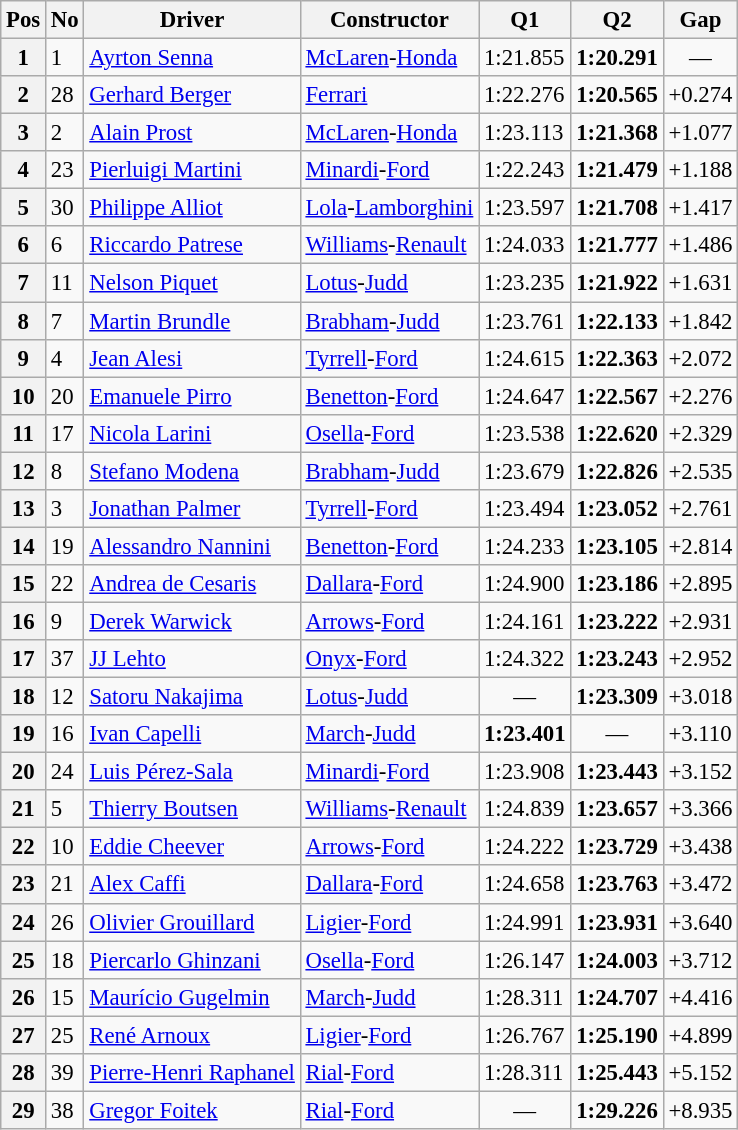<table class="wikitable sortable" style="font-size: 95%;">
<tr>
<th>Pos</th>
<th>No</th>
<th>Driver</th>
<th>Constructor</th>
<th>Q1</th>
<th>Q2</th>
<th>Gap</th>
</tr>
<tr>
<th>1</th>
<td>1</td>
<td> <a href='#'>Ayrton Senna</a></td>
<td><a href='#'>McLaren</a>-<a href='#'>Honda</a></td>
<td>1:21.855</td>
<td><strong>1:20.291</strong></td>
<td align="center">—</td>
</tr>
<tr>
<th>2</th>
<td>28</td>
<td> <a href='#'>Gerhard Berger</a></td>
<td><a href='#'>Ferrari</a></td>
<td>1:22.276</td>
<td><strong>1:20.565</strong></td>
<td>+0.274</td>
</tr>
<tr>
<th>3</th>
<td>2</td>
<td> <a href='#'>Alain Prost</a></td>
<td><a href='#'>McLaren</a>-<a href='#'>Honda</a></td>
<td>1:23.113</td>
<td><strong>1:21.368</strong></td>
<td>+1.077</td>
</tr>
<tr>
<th>4</th>
<td>23</td>
<td> <a href='#'>Pierluigi Martini</a></td>
<td><a href='#'>Minardi</a>-<a href='#'>Ford</a></td>
<td>1:22.243</td>
<td><strong>1:21.479</strong></td>
<td>+1.188</td>
</tr>
<tr>
<th>5</th>
<td>30</td>
<td> <a href='#'>Philippe Alliot</a></td>
<td><a href='#'>Lola</a>-<a href='#'>Lamborghini</a></td>
<td>1:23.597</td>
<td><strong>1:21.708</strong></td>
<td>+1.417</td>
</tr>
<tr>
<th>6</th>
<td>6</td>
<td> <a href='#'>Riccardo Patrese</a></td>
<td><a href='#'>Williams</a>-<a href='#'>Renault</a></td>
<td>1:24.033</td>
<td><strong>1:21.777</strong></td>
<td>+1.486</td>
</tr>
<tr>
<th>7</th>
<td>11</td>
<td> <a href='#'>Nelson Piquet</a></td>
<td><a href='#'>Lotus</a>-<a href='#'>Judd</a></td>
<td>1:23.235</td>
<td><strong>1:21.922</strong></td>
<td>+1.631</td>
</tr>
<tr>
<th>8</th>
<td>7</td>
<td> <a href='#'>Martin Brundle</a></td>
<td><a href='#'>Brabham</a>-<a href='#'>Judd</a></td>
<td>1:23.761</td>
<td><strong>1:22.133</strong></td>
<td>+1.842</td>
</tr>
<tr>
<th>9</th>
<td>4</td>
<td> <a href='#'>Jean Alesi</a></td>
<td><a href='#'>Tyrrell</a>-<a href='#'>Ford</a></td>
<td>1:24.615</td>
<td><strong>1:22.363</strong></td>
<td>+2.072</td>
</tr>
<tr>
<th>10</th>
<td>20</td>
<td> <a href='#'>Emanuele Pirro</a></td>
<td><a href='#'>Benetton</a>-<a href='#'>Ford</a></td>
<td>1:24.647</td>
<td><strong>1:22.567</strong></td>
<td>+2.276</td>
</tr>
<tr>
<th>11</th>
<td>17</td>
<td> <a href='#'>Nicola Larini</a></td>
<td><a href='#'>Osella</a>-<a href='#'>Ford</a></td>
<td>1:23.538</td>
<td><strong>1:22.620</strong></td>
<td>+2.329</td>
</tr>
<tr>
<th>12</th>
<td>8</td>
<td> <a href='#'>Stefano Modena</a></td>
<td><a href='#'>Brabham</a>-<a href='#'>Judd</a></td>
<td>1:23.679</td>
<td><strong>1:22.826</strong></td>
<td>+2.535</td>
</tr>
<tr>
<th>13</th>
<td>3</td>
<td> <a href='#'>Jonathan Palmer</a></td>
<td><a href='#'>Tyrrell</a>-<a href='#'>Ford</a></td>
<td>1:23.494</td>
<td><strong>1:23.052</strong></td>
<td>+2.761</td>
</tr>
<tr>
<th>14</th>
<td>19</td>
<td> <a href='#'>Alessandro Nannini</a></td>
<td><a href='#'>Benetton</a>-<a href='#'>Ford</a></td>
<td>1:24.233</td>
<td><strong>1:23.105</strong></td>
<td>+2.814</td>
</tr>
<tr>
<th>15</th>
<td>22</td>
<td> <a href='#'>Andrea de Cesaris</a></td>
<td><a href='#'>Dallara</a>-<a href='#'>Ford</a></td>
<td>1:24.900</td>
<td><strong>1:23.186</strong></td>
<td>+2.895</td>
</tr>
<tr>
<th>16</th>
<td>9</td>
<td> <a href='#'>Derek Warwick</a></td>
<td><a href='#'>Arrows</a>-<a href='#'>Ford</a></td>
<td>1:24.161</td>
<td><strong>1:23.222</strong></td>
<td>+2.931</td>
</tr>
<tr>
<th>17</th>
<td>37</td>
<td> <a href='#'>JJ Lehto</a></td>
<td><a href='#'>Onyx</a>-<a href='#'>Ford</a></td>
<td>1:24.322</td>
<td><strong>1:23.243</strong></td>
<td>+2.952</td>
</tr>
<tr>
<th>18</th>
<td>12</td>
<td> <a href='#'>Satoru Nakajima</a></td>
<td><a href='#'>Lotus</a>-<a href='#'>Judd</a></td>
<td align="center">—</td>
<td><strong>1:23.309</strong></td>
<td>+3.018</td>
</tr>
<tr>
<th>19</th>
<td>16</td>
<td> <a href='#'>Ivan Capelli</a></td>
<td><a href='#'>March</a>-<a href='#'>Judd</a></td>
<td><strong>1:23.401</strong></td>
<td align="center">—</td>
<td>+3.110</td>
</tr>
<tr>
<th>20</th>
<td>24</td>
<td> <a href='#'>Luis Pérez-Sala</a></td>
<td><a href='#'>Minardi</a>-<a href='#'>Ford</a></td>
<td>1:23.908</td>
<td><strong>1:23.443</strong></td>
<td>+3.152</td>
</tr>
<tr>
<th>21</th>
<td>5</td>
<td> <a href='#'>Thierry Boutsen</a></td>
<td><a href='#'>Williams</a>-<a href='#'>Renault</a></td>
<td>1:24.839</td>
<td><strong>1:23.657</strong></td>
<td>+3.366</td>
</tr>
<tr>
<th>22</th>
<td>10</td>
<td> <a href='#'>Eddie Cheever</a></td>
<td><a href='#'>Arrows</a>-<a href='#'>Ford</a></td>
<td>1:24.222</td>
<td><strong>1:23.729</strong></td>
<td>+3.438</td>
</tr>
<tr>
<th>23</th>
<td>21</td>
<td> <a href='#'>Alex Caffi</a></td>
<td><a href='#'>Dallara</a>-<a href='#'>Ford</a></td>
<td>1:24.658</td>
<td><strong>1:23.763</strong></td>
<td>+3.472</td>
</tr>
<tr>
<th>24</th>
<td>26</td>
<td> <a href='#'>Olivier Grouillard</a></td>
<td><a href='#'>Ligier</a>-<a href='#'>Ford</a></td>
<td>1:24.991</td>
<td><strong>1:23.931</strong></td>
<td>+3.640</td>
</tr>
<tr>
<th>25</th>
<td>18</td>
<td> <a href='#'>Piercarlo Ghinzani</a></td>
<td><a href='#'>Osella</a>-<a href='#'>Ford</a></td>
<td>1:26.147</td>
<td><strong>1:24.003</strong></td>
<td>+3.712</td>
</tr>
<tr>
<th>26</th>
<td>15</td>
<td> <a href='#'>Maurício Gugelmin</a></td>
<td><a href='#'>March</a>-<a href='#'>Judd</a></td>
<td>1:28.311</td>
<td><strong>1:24.707</strong></td>
<td>+4.416</td>
</tr>
<tr>
<th>27</th>
<td>25</td>
<td> <a href='#'>René Arnoux</a></td>
<td><a href='#'>Ligier</a>-<a href='#'>Ford</a></td>
<td>1:26.767</td>
<td><strong>1:25.190</strong></td>
<td>+4.899</td>
</tr>
<tr>
<th>28</th>
<td>39</td>
<td> <a href='#'>Pierre-Henri Raphanel</a></td>
<td><a href='#'>Rial</a>-<a href='#'>Ford</a></td>
<td>1:28.311</td>
<td><strong>1:25.443</strong></td>
<td>+5.152</td>
</tr>
<tr>
<th>29</th>
<td>38</td>
<td> <a href='#'>Gregor Foitek</a></td>
<td><a href='#'>Rial</a>-<a href='#'>Ford</a></td>
<td align="center">—</td>
<td><strong>1:29.226</strong></td>
<td>+8.935</td>
</tr>
</table>
